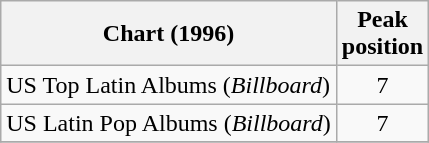<table class="wikitable ">
<tr>
<th align="left">Chart (1996)</th>
<th align="left">Peak<br>position</th>
</tr>
<tr>
<td align="left">US Top Latin Albums (<em>Billboard</em>)</td>
<td align="center">7</td>
</tr>
<tr>
<td align="left">US Latin Pop Albums (<em>Billboard</em>)</td>
<td align="center">7</td>
</tr>
<tr>
</tr>
</table>
